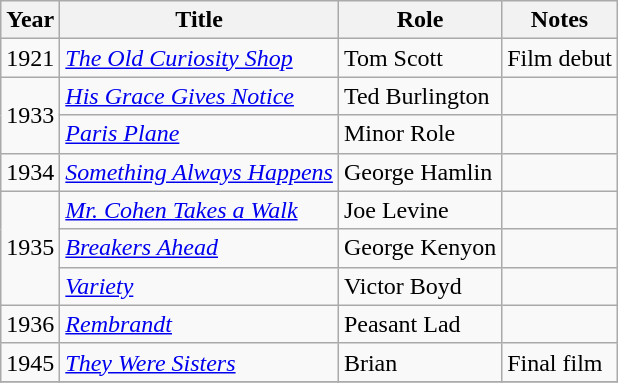<table class="wikitable">
<tr>
<th>Year</th>
<th>Title</th>
<th>Role</th>
<th>Notes</th>
</tr>
<tr>
<td>1921</td>
<td><em><a href='#'>The Old Curiosity Shop</a></em></td>
<td>Tom Scott</td>
<td>Film debut</td>
</tr>
<tr>
<td rowspan=2>1933</td>
<td><em><a href='#'>His Grace Gives Notice</a></em></td>
<td>Ted Burlington</td>
<td></td>
</tr>
<tr>
<td><em><a href='#'>Paris Plane</a></em></td>
<td>Minor Role</td>
<td></td>
</tr>
<tr>
<td>1934</td>
<td><em><a href='#'>Something Always Happens</a></em></td>
<td>George Hamlin</td>
<td></td>
</tr>
<tr>
<td rowspan=3>1935</td>
<td><em><a href='#'>Mr. Cohen Takes a Walk</a></em></td>
<td>Joe Levine</td>
<td></td>
</tr>
<tr>
<td><em><a href='#'>Breakers Ahead</a></em></td>
<td>George Kenyon</td>
<td></td>
</tr>
<tr>
<td><em><a href='#'>Variety</a></em></td>
<td>Victor Boyd</td>
<td></td>
</tr>
<tr>
<td>1936</td>
<td><em><a href='#'>Rembrandt</a></em></td>
<td>Peasant Lad</td>
<td></td>
</tr>
<tr>
<td>1945</td>
<td><em><a href='#'>They Were Sisters</a></em></td>
<td>Brian</td>
<td>Final film</td>
</tr>
<tr>
</tr>
</table>
